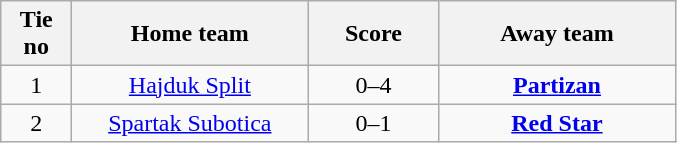<table class="wikitable" style="text-align: center">
<tr>
<th width=40>Tie no</th>
<th width=150>Home team</th>
<th width=80>Score</th>
<th width=150>Away team</th>
</tr>
<tr>
<td>1</td>
<td><a href='#'>Hajduk Split</a></td>
<td>0–4</td>
<td><strong><a href='#'>Partizan</a></strong></td>
</tr>
<tr>
<td>2</td>
<td><a href='#'>Spartak Subotica</a></td>
<td>0–1</td>
<td><strong><a href='#'>Red Star</a></strong></td>
</tr>
</table>
